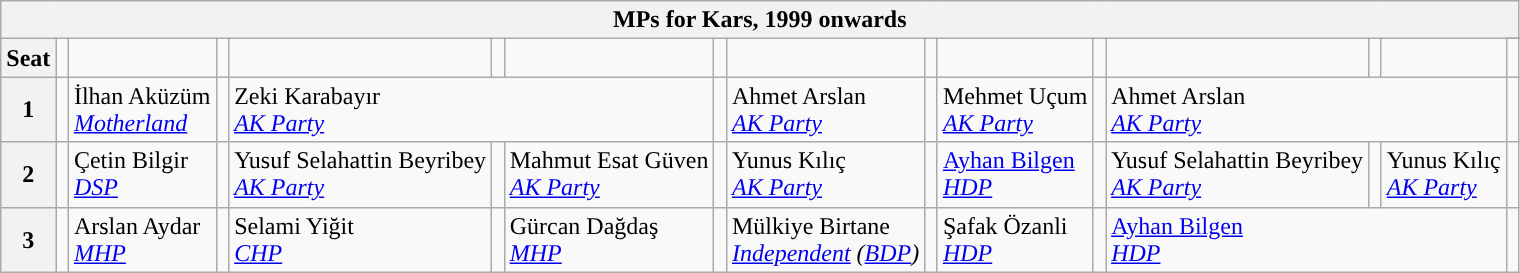<table class="wikitable">
<tr>
<th colspan = 17>MPs for Kars, 1999 onwards</th>
</tr>
<tr>
<th rowspan = 2>Seat</th>
<td rowspan="2" style="width:1px;"></td>
<td rowspan = 2></td>
<td rowspan="2" style="width:1px;"></td>
<td rowspan = 2></td>
<td rowspan="2" style="width:1px;"></td>
<td rowspan = 2></td>
<td rowspan="2" style="width:1px;"></td>
<td rowspan = 2></td>
<td rowspan="2" style="width:1px;"></td>
<td rowspan = 2></td>
<td rowspan="2" style="width:1px;"></td>
<td rowspan = 2></td>
<td rowspan="2" style="width:1px;"></td>
<td rowspan = 2></td>
</tr>
<tr>
<td></td>
</tr>
<tr>
<th>1</th>
<td width=1px style="background-color: "></td>
<td>İlhan Aküzüm<br><em><a href='#'>Motherland</a></em></td>
<td width=1px style="background-color: "></td>
<td colspan = 3>Zeki Karabayır<br><em><a href='#'>AK Party</a></em></td>
<td width=1px style="background-color: "></td>
<td>Ahmet Arslan<br><em><a href='#'>AK Party</a></em></td>
<td width=1px style="background-color: "></td>
<td>Mehmet Uçum<br><em><a href='#'>AK Party</a></em></td>
<td width=1px style="background-color: "></td>
<td colspan = 3>Ahmet Arslan<br><em><a href='#'>AK Party</a></em></td>
<td width=1px style="background-color: "></td>
</tr>
<tr>
<th>2</th>
<td width=1px style="background-color: "></td>
<td>Çetin Bilgir<br><em><a href='#'>DSP</a></em></td>
<td width=1px style="background-color: "></td>
<td>Yusuf Selahattin Beyribey<br><em><a href='#'>AK Party</a></em></td>
<td width=1px style="background-color: "></td>
<td>Mahmut Esat Güven<br><em><a href='#'>AK Party</a></em></td>
<td width=1px style="background-color: "></td>
<td>Yunus Kılıç<br><em><a href='#'>AK Party</a></em></td>
<td width=1px style="background-color: "></td>
<td colspan = 1><a href='#'>Ayhan Bilgen</a><br><em><a href='#'>HDP</a></em></td>
<td width=1px style="background-color: "></td>
<td>Yusuf Selahattin Beyribey<br><em><a href='#'>AK Party</a></em></td>
<td width=1px style="background-color: "></td>
<td>Yunus Kılıç<br><em><a href='#'>AK Party</a></em></td>
<td width=1px style="background-color: "></td>
</tr>
<tr>
<th>3</th>
<td width=1px style="background-color: "></td>
<td>Arslan Aydar<br><em><a href='#'>MHP</a></em></td>
<td width=1px style="background-color: "></td>
<td>Selami Yiğit<br><em><a href='#'>CHP</a></em></td>
<td width=1px style="background-color: "></td>
<td>Gürcan Dağdaş<br><em><a href='#'>MHP</a></em></td>
<td width=1px style="background-color: "></td>
<td>Mülkiye Birtane<br><em><a href='#'>Independent</a> (<a href='#'>BDP</a>)</em></td>
<td width=1px style="background-color: "></td>
<td>Şafak Özanli<br><em><a href='#'>HDP</a></em></td>
<td width=1px style="background-color: "></td>
<td colspan = 3><a href='#'>Ayhan Bilgen</a><br><em><a href='#'>HDP</a></em></td>
<td width=1px style="background-color: "></td>
</tr>
</table>
